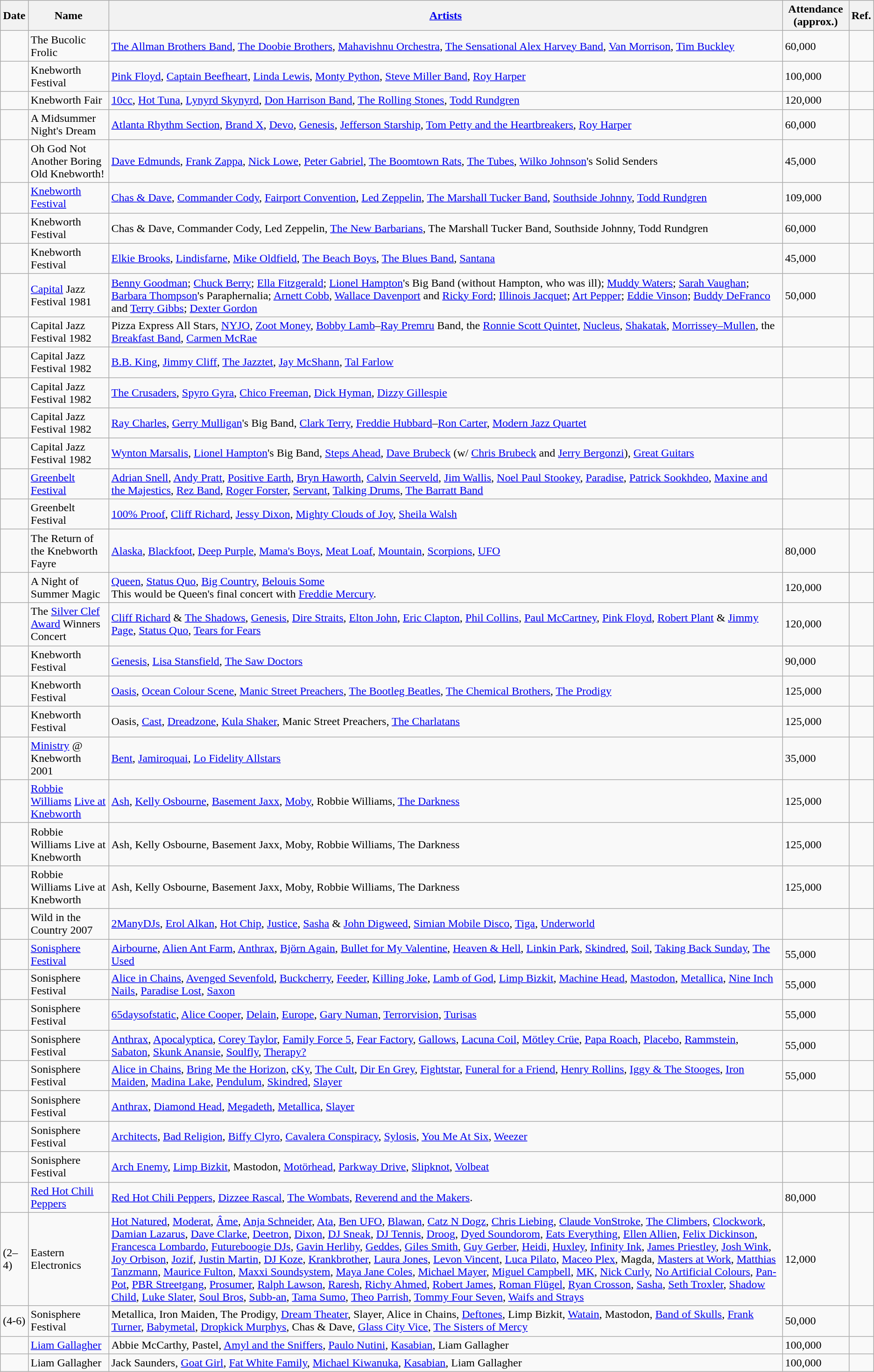<table class="wikitable sortable">
<tr>
<th><strong>Date</strong></th>
<th><strong>Name</strong></th>
<th class="unsortable"><strong><a href='#'>Artists</a></strong></th>
<th><strong>Attendance (approx.)</strong></th>
<th class="unsortable"><strong>Ref.</strong></th>
</tr>
<tr>
<td></td>
<td>The Bucolic Frolic</td>
<td><a href='#'>The Allman Brothers Band</a>, <a href='#'>The Doobie Brothers</a>, <a href='#'>Mahavishnu Orchestra</a>, <a href='#'>The Sensational Alex Harvey Band</a>, <a href='#'>Van Morrison</a>, <a href='#'>Tim Buckley</a></td>
<td>60,000</td>
<td></td>
</tr>
<tr>
<td></td>
<td>Knebworth Festival</td>
<td><a href='#'>Pink Floyd</a>, <a href='#'>Captain Beefheart</a>, <a href='#'>Linda Lewis</a>, <a href='#'>Monty Python</a>, <a href='#'>Steve Miller Band</a>, <a href='#'>Roy Harper</a></td>
<td>100,000</td>
<td></td>
</tr>
<tr>
<td></td>
<td>Knebworth Fair</td>
<td><a href='#'>10cc</a>, <a href='#'>Hot Tuna</a>, <a href='#'>Lynyrd Skynyrd</a>, <a href='#'>Don Harrison Band</a>, <a href='#'>The Rolling Stones</a>, <a href='#'>Todd Rundgren</a></td>
<td>120,000</td>
<td></td>
</tr>
<tr>
<td></td>
<td>A Midsummer Night's Dream</td>
<td><a href='#'>Atlanta Rhythm Section</a>, <a href='#'>Brand X</a>, <a href='#'>Devo</a>, <a href='#'>Genesis</a>, <a href='#'>Jefferson Starship</a>, <a href='#'>Tom Petty and the Heartbreakers</a>, <a href='#'>Roy Harper</a></td>
<td>60,000</td>
<td></td>
</tr>
<tr>
<td></td>
<td>Oh God Not Another Boring Old Knebworth!</td>
<td><a href='#'>Dave Edmunds</a>, <a href='#'>Frank Zappa</a>, <a href='#'>Nick Lowe</a>, <a href='#'>Peter Gabriel</a>, <a href='#'>The Boomtown Rats</a>, <a href='#'>The Tubes</a>, <a href='#'>Wilko Johnson</a>'s Solid Senders</td>
<td>45,000</td>
<td></td>
</tr>
<tr>
<td></td>
<td><a href='#'>Knebworth Festival</a></td>
<td><a href='#'>Chas & Dave</a>, <a href='#'>Commander Cody</a>, <a href='#'>Fairport Convention</a>, <a href='#'>Led Zeppelin</a>, <a href='#'>The Marshall Tucker Band</a>, <a href='#'>Southside Johnny</a>, <a href='#'>Todd Rundgren</a></td>
<td>109,000</td>
<td></td>
</tr>
<tr>
<td></td>
<td>Knebworth Festival</td>
<td>Chas & Dave, Commander Cody, Led Zeppelin, <a href='#'>The New Barbarians</a>, The Marshall Tucker Band, Southside Johnny, Todd Rundgren</td>
<td>60,000</td>
<td></td>
</tr>
<tr>
<td></td>
<td>Knebworth Festival</td>
<td><a href='#'>Elkie Brooks</a>, <a href='#'>Lindisfarne</a>, <a href='#'>Mike Oldfield</a>, <a href='#'>The Beach Boys</a>, <a href='#'>The Blues Band</a>, <a href='#'>Santana</a></td>
<td>45,000</td>
<td></td>
</tr>
<tr>
<td></td>
<td><a href='#'>Capital</a> Jazz Festival 1981</td>
<td><a href='#'>Benny Goodman</a>; <a href='#'>Chuck Berry</a>; <a href='#'>Ella Fitzgerald</a>; <a href='#'>Lionel Hampton</a>'s Big Band (without Hampton, who was ill); <a href='#'>Muddy Waters</a>; <a href='#'>Sarah Vaughan</a>; <a href='#'>Barbara Thompson</a>'s Paraphernalia; <a href='#'>Arnett Cobb</a>, <a href='#'>Wallace Davenport</a> and <a href='#'>Ricky Ford</a>; <a href='#'>Illinois Jacquet</a>; <a href='#'>Art Pepper</a>; <a href='#'>Eddie Vinson</a>; <a href='#'>Buddy DeFranco</a> and <a href='#'>Terry Gibbs</a>; <a href='#'>Dexter Gordon</a></td>
<td>50,000</td>
<td></td>
</tr>
<tr>
<td></td>
<td>Capital Jazz Festival 1982</td>
<td>Pizza Express All Stars, <a href='#'>NYJO</a>, <a href='#'>Zoot Money</a>, <a href='#'>Bobby Lamb</a>–<a href='#'>Ray Premru</a> Band, the <a href='#'>Ronnie Scott Quintet</a>, <a href='#'>Nucleus</a>, <a href='#'>Shakatak</a>, <a href='#'>Morrissey–Mullen</a>, the <a href='#'>Breakfast Band</a>, <a href='#'>Carmen McRae</a></td>
<td></td>
<td></td>
</tr>
<tr>
<td></td>
<td>Capital Jazz Festival 1982</td>
<td><a href='#'>B.B. King</a>, <a href='#'>Jimmy Cliff</a>, <a href='#'>The Jazztet</a>, <a href='#'>Jay McShann</a>, <a href='#'>Tal Farlow</a></td>
<td></td>
<td></td>
</tr>
<tr>
<td></td>
<td>Capital Jazz Festival 1982</td>
<td><a href='#'>The Crusaders</a>, <a href='#'>Spyro Gyra</a>, <a href='#'>Chico Freeman</a>, <a href='#'>Dick Hyman</a>, <a href='#'>Dizzy Gillespie</a></td>
<td></td>
<td></td>
</tr>
<tr>
<td></td>
<td>Capital Jazz Festival 1982</td>
<td><a href='#'>Ray Charles</a>, <a href='#'>Gerry Mulligan</a>'s Big Band, <a href='#'>Clark Terry</a>, <a href='#'>Freddie Hubbard</a>–<a href='#'>Ron Carter</a>, <a href='#'>Modern Jazz Quartet</a></td>
<td></td>
<td></td>
</tr>
<tr>
<td></td>
<td>Capital Jazz Festival 1982</td>
<td><a href='#'>Wynton Marsalis</a>, <a href='#'>Lionel Hampton</a>'s Big Band, <a href='#'>Steps Ahead</a>, <a href='#'>Dave Brubeck</a> (w/ <a href='#'>Chris Brubeck</a> and <a href='#'>Jerry Bergonzi</a>), <a href='#'>Great Guitars</a></td>
<td></td>
<td></td>
</tr>
<tr>
<td></td>
<td><a href='#'>Greenbelt Festival</a></td>
<td><a href='#'>Adrian Snell</a>, <a href='#'>Andy Pratt</a>, <a href='#'>Positive Earth</a>, <a href='#'>Bryn Haworth</a>, <a href='#'>Calvin Seerveld</a>, <a href='#'>Jim Wallis</a>, <a href='#'>Noel Paul Stookey</a>, <a href='#'>Paradise</a>, <a href='#'>Patrick Sookhdeo</a>, <a href='#'>Maxine and the Majestics</a>, <a href='#'>Rez Band</a>, <a href='#'>Roger Forster</a>, <a href='#'>Servant</a>, <a href='#'>Talking Drums</a>, <a href='#'>The Barratt Band</a></td>
<td></td>
<td></td>
</tr>
<tr>
<td></td>
<td>Greenbelt Festival</td>
<td><a href='#'>100% Proof</a>, <a href='#'>Cliff Richard</a>, <a href='#'>Jessy Dixon</a>, <a href='#'>Mighty Clouds of Joy</a>, <a href='#'>Sheila Walsh</a></td>
<td></td>
<td></td>
</tr>
<tr>
<td></td>
<td>The Return of the Knebworth Fayre</td>
<td><a href='#'>Alaska</a>, <a href='#'>Blackfoot</a>, <a href='#'>Deep Purple</a>, <a href='#'>Mama's Boys</a>, <a href='#'>Meat Loaf</a>, <a href='#'>Mountain</a>, <a href='#'>Scorpions</a>, <a href='#'>UFO</a></td>
<td>80,000</td>
<td></td>
</tr>
<tr>
<td></td>
<td>A Night of Summer Magic</td>
<td><a href='#'>Queen</a>, <a href='#'>Status Quo</a>, <a href='#'>Big Country</a>, <a href='#'>Belouis Some</a><br>This would be Queen's final concert with <a href='#'>Freddie Mercury</a>.</td>
<td>120,000</td>
<td></td>
</tr>
<tr>
<td></td>
<td>The <a href='#'>Silver Clef Award</a> Winners Concert</td>
<td><a href='#'>Cliff Richard</a> & <a href='#'>The Shadows</a>, <a href='#'>Genesis</a>, <a href='#'>Dire Straits</a>, <a href='#'>Elton John</a>, <a href='#'>Eric Clapton</a>, <a href='#'>Phil Collins</a>, <a href='#'>Paul McCartney</a>, <a href='#'>Pink Floyd</a>, <a href='#'>Robert Plant</a> & <a href='#'>Jimmy Page</a>, <a href='#'>Status Quo</a>, <a href='#'>Tears for Fears</a></td>
<td>120,000</td>
<td></td>
</tr>
<tr>
<td></td>
<td>Knebworth Festival</td>
<td><a href='#'>Genesis</a>, <a href='#'>Lisa Stansfield</a>, <a href='#'>The Saw Doctors</a></td>
<td>90,000</td>
<td></td>
</tr>
<tr>
<td></td>
<td>Knebworth Festival</td>
<td><a href='#'>Oasis</a>, <a href='#'>Ocean Colour Scene</a>, <a href='#'>Manic Street Preachers</a>, <a href='#'>The Bootleg Beatles</a>, <a href='#'>The Chemical Brothers</a>, <a href='#'>The Prodigy</a></td>
<td>125,000</td>
<td></td>
</tr>
<tr>
<td></td>
<td>Knebworth Festival</td>
<td>Oasis, <a href='#'>Cast</a>, <a href='#'>Dreadzone</a>, <a href='#'>Kula Shaker</a>, Manic Street Preachers, <a href='#'>The Charlatans</a></td>
<td>125,000</td>
<td></td>
</tr>
<tr>
<td></td>
<td><a href='#'>Ministry</a> @ Knebworth 2001</td>
<td><a href='#'>Bent</a>, <a href='#'>Jamiroquai</a>, <a href='#'>Lo Fidelity Allstars</a></td>
<td>35,000</td>
<td></td>
</tr>
<tr>
<td></td>
<td><a href='#'>Robbie Williams</a> <a href='#'>Live at Knebworth</a></td>
<td><a href='#'>Ash</a>, <a href='#'>Kelly Osbourne</a>, <a href='#'>Basement Jaxx</a>, <a href='#'>Moby</a>, Robbie Williams, <a href='#'>The Darkness</a></td>
<td>125,000</td>
<td></td>
</tr>
<tr>
<td></td>
<td>Robbie Williams Live at Knebworth</td>
<td>Ash, Kelly Osbourne, Basement Jaxx, Moby, Robbie Williams, The Darkness</td>
<td>125,000</td>
<td></td>
</tr>
<tr>
<td></td>
<td>Robbie Williams Live at Knebworth</td>
<td>Ash, Kelly Osbourne, Basement Jaxx, Moby, Robbie Williams, The Darkness</td>
<td>125,000</td>
<td></td>
</tr>
<tr>
<td></td>
<td>Wild in the Country 2007</td>
<td><a href='#'>2ManyDJs</a>, <a href='#'>Erol Alkan</a>, <a href='#'>Hot Chip</a>, <a href='#'>Justice</a>, <a href='#'>Sasha</a> & <a href='#'>John Digweed</a>, <a href='#'>Simian Mobile Disco</a>, <a href='#'>Tiga</a>, <a href='#'>Underworld</a></td>
<td></td>
<td></td>
</tr>
<tr>
<td></td>
<td><a href='#'>Sonisphere Festival</a></td>
<td><a href='#'>Airbourne</a>, <a href='#'>Alien Ant Farm</a>, <a href='#'>Anthrax</a>, <a href='#'>Björn Again</a>, <a href='#'>Bullet for My Valentine</a>, <a href='#'>Heaven & Hell</a>, <a href='#'>Linkin Park</a>, <a href='#'>Skindred</a>, <a href='#'>Soil</a>, <a href='#'>Taking Back Sunday</a>, <a href='#'>The Used</a></td>
<td>55,000</td>
<td></td>
</tr>
<tr>
<td></td>
<td>Sonisphere Festival</td>
<td><a href='#'>Alice in Chains</a>, <a href='#'>Avenged Sevenfold</a>, <a href='#'>Buckcherry</a>, <a href='#'>Feeder</a>, <a href='#'>Killing Joke</a>, <a href='#'>Lamb of God</a>, <a href='#'>Limp Bizkit</a>, <a href='#'>Machine Head</a>, <a href='#'>Mastodon</a>, <a href='#'>Metallica</a>, <a href='#'>Nine Inch Nails</a>, <a href='#'>Paradise Lost</a>, <a href='#'>Saxon</a></td>
<td>55,000</td>
<td></td>
</tr>
<tr>
<td></td>
<td>Sonisphere Festival</td>
<td><a href='#'>65daysofstatic</a>, <a href='#'>Alice Cooper</a>, <a href='#'>Delain</a>, <a href='#'>Europe</a>, <a href='#'>Gary Numan</a>, <a href='#'>Terrorvision</a>, <a href='#'>Turisas</a></td>
<td>55,000</td>
<td></td>
</tr>
<tr>
<td></td>
<td>Sonisphere Festival</td>
<td><a href='#'>Anthrax</a>, <a href='#'>Apocalyptica</a>, <a href='#'>Corey Taylor</a>, <a href='#'>Family Force 5</a>, <a href='#'>Fear Factory</a>, <a href='#'>Gallows</a>, <a href='#'>Lacuna Coil</a>, <a href='#'>Mötley Crüe</a>, <a href='#'>Papa Roach</a>, <a href='#'>Placebo</a>, <a href='#'>Rammstein</a>, <a href='#'>Sabaton</a>, <a href='#'>Skunk Anansie</a>, <a href='#'>Soulfly</a>, <a href='#'>Therapy?</a></td>
<td>55,000</td>
<td></td>
</tr>
<tr>
<td></td>
<td>Sonisphere Festival</td>
<td><a href='#'>Alice in Chains</a>, <a href='#'>Bring Me the Horizon</a>, <a href='#'>cKy</a>, <a href='#'>The Cult</a>, <a href='#'>Dir En Grey</a>, <a href='#'>Fightstar</a>, <a href='#'>Funeral for a Friend</a>, <a href='#'>Henry Rollins</a>, <a href='#'>Iggy & The Stooges</a>, <a href='#'>Iron Maiden</a>, <a href='#'>Madina Lake</a>, <a href='#'>Pendulum</a>, <a href='#'>Skindred</a>, <a href='#'>Slayer</a></td>
<td>55,000</td>
<td></td>
</tr>
<tr>
<td></td>
<td>Sonisphere Festival</td>
<td><a href='#'>Anthrax</a>, <a href='#'>Diamond Head</a>, <a href='#'>Megadeth</a>, <a href='#'>Metallica</a>, <a href='#'>Slayer</a></td>
<td></td>
<td></td>
</tr>
<tr>
<td></td>
<td>Sonisphere Festival</td>
<td><a href='#'>Architects</a>, <a href='#'>Bad Religion</a>, <a href='#'>Biffy Clyro</a>, <a href='#'>Cavalera Conspiracy</a>, <a href='#'>Sylosis</a>, <a href='#'>You Me At Six</a>, <a href='#'>Weezer</a></td>
<td></td>
<td></td>
</tr>
<tr>
<td></td>
<td>Sonisphere Festival</td>
<td><a href='#'>Arch Enemy</a>, <a href='#'>Limp Bizkit</a>, Mastodon, <a href='#'>Motörhead</a>, <a href='#'>Parkway Drive</a>, <a href='#'>Slipknot</a>, <a href='#'>Volbeat</a></td>
<td></td>
<td></td>
</tr>
<tr>
<td></td>
<td><a href='#'>Red Hot Chili Peppers</a></td>
<td><a href='#'>Red Hot Chili Peppers</a>, <a href='#'>Dizzee Rascal</a>, <a href='#'>The Wombats</a>, <a href='#'>Reverend and the Makers</a>.</td>
<td>80,000</td>
<td></td>
</tr>
<tr>
<td> (2–4)</td>
<td>Eastern Electronics</td>
<td><a href='#'>Hot Natured</a>, <a href='#'>Moderat</a>, <a href='#'>Âme</a>, <a href='#'>Anja Schneider</a>, <a href='#'>Ata</a>, <a href='#'>Ben UFO</a>, <a href='#'>Blawan</a>, <a href='#'>Catz N Dogz</a>, <a href='#'>Chris Liebing</a>, <a href='#'>Claude VonStroke</a>, <a href='#'>The Climbers</a>, <a href='#'>Clockwork</a>, <a href='#'>Damian Lazarus</a>, <a href='#'>Dave Clarke</a>, <a href='#'>Deetron</a>, <a href='#'>Dixon</a>, <a href='#'>DJ Sneak</a>, <a href='#'>DJ Tennis</a>, <a href='#'>Droog</a>, <a href='#'>Dyed Soundorom</a>, <a href='#'>Eats Everything</a>, <a href='#'>Ellen Allien</a>, <a href='#'>Felix Dickinson</a>, <a href='#'>Francesca Lombardo</a>, <a href='#'>Futureboogie DJs</a>, <a href='#'>Gavin Herlihy</a>, <a href='#'>Geddes</a>, <a href='#'>Giles Smith</a>, <a href='#'>Guy Gerber</a>, <a href='#'>Heidi</a>, <a href='#'>Huxley</a>, <a href='#'>Infinity Ink</a>, <a href='#'>James Priestley</a>, <a href='#'>Josh Wink</a>, <a href='#'>Joy Orbison</a>, <a href='#'>Jozif</a>, <a href='#'>Justin Martin</a>, <a href='#'>DJ Koze</a>, <a href='#'>Krankbrother</a>, <a href='#'>Laura Jones</a>, <a href='#'>Levon Vincent</a>, <a href='#'>Luca Pilato</a>, <a href='#'>Maceo Plex</a>, Magda, <a href='#'>Masters at Work</a>, <a href='#'>Matthias Tanzmann</a>, <a href='#'>Maurice Fulton</a>, <a href='#'>Maxxi Soundsystem</a>, <a href='#'>Maya Jane Coles</a>, <a href='#'>Michael Mayer</a>, <a href='#'>Miguel Campbell</a>, <a href='#'>MK</a>, <a href='#'>Nick Curly</a>, <a href='#'>No Artificial Colours</a>, <a href='#'>Pan-Pot</a>, <a href='#'>PBR Streetgang</a>, <a href='#'>Prosumer</a>, <a href='#'>Ralph Lawson</a>, <a href='#'>Raresh</a>, <a href='#'>Richy Ahmed</a>, <a href='#'>Robert James</a>, <a href='#'>Roman Flügel</a>, <a href='#'>Ryan Crosson</a>, <a href='#'>Sasha</a>, <a href='#'>Seth Troxler</a>, <a href='#'>Shadow Child</a>, <a href='#'>Luke Slater</a>, <a href='#'>Soul Bros</a>, <a href='#'>Subb-an</a>, <a href='#'>Tama Sumo</a>, <a href='#'>Theo Parrish</a>, <a href='#'>Tommy Four Seven</a>, <a href='#'>Waifs and Strays</a></td>
<td>12,000</td>
<td></td>
</tr>
<tr>
<td> (4-6)</td>
<td>Sonisphere Festival</td>
<td>Metallica, Iron Maiden, The Prodigy, <a href='#'>Dream Theater</a>, Slayer, Alice in Chains, <a href='#'>Deftones</a>, Limp Bizkit, <a href='#'>Watain</a>, Mastodon, <a href='#'>Band of Skulls</a>, <a href='#'>Frank Turner</a>, <a href='#'>Babymetal</a>, <a href='#'>Dropkick Murphys</a>, Chas & Dave, <a href='#'>Glass City Vice</a>, <a href='#'>The Sisters of Mercy</a></td>
<td>50,000</td>
<td></td>
</tr>
<tr>
<td></td>
<td><a href='#'>Liam Gallagher</a></td>
<td>Abbie McCarthy, Pastel, <a href='#'>Amyl and the Sniffers</a>, <a href='#'>Paulo Nutini</a>, <a href='#'>Kasabian</a>, Liam Gallagher</td>
<td>100,000</td>
<td></td>
</tr>
<tr>
<td></td>
<td>Liam Gallagher</td>
<td>Jack Saunders, <a href='#'>Goat Girl</a>, <a href='#'>Fat White Family</a>, <a href='#'>Michael Kiwanuka</a>, <a href='#'>Kasabian</a>, Liam Gallagher</td>
<td>100,000</td>
<td></td>
</tr>
</table>
